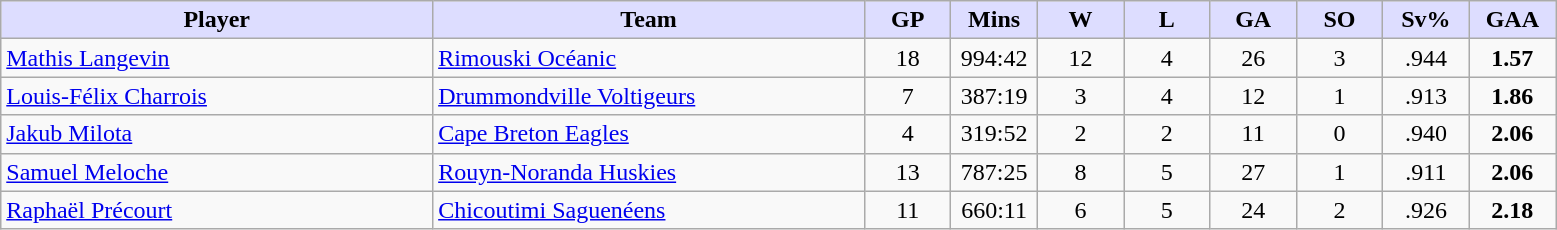<table class="wikitable" style="text-align:center">
<tr>
<th style="background:#ddf; width:25%;">Player</th>
<th style="background:#ddf; width:25%;">Team</th>
<th style="background:#ddf; width:5%;">GP</th>
<th style="background:#ddf; width:5%;">Mins</th>
<th style="background:#ddf; width:5%;">W</th>
<th style="background:#ddf; width:5%;">L</th>
<th style="background:#ddf; width:5%;">GA</th>
<th style="background:#ddf; width:5%;">SO</th>
<th style="background:#ddf; width:5%;">Sv%</th>
<th style="background:#ddf; width:5%;">GAA</th>
</tr>
<tr>
<td align=left><a href='#'>Mathis Langevin</a></td>
<td align=left><a href='#'>Rimouski Océanic</a></td>
<td>18</td>
<td>994:42</td>
<td>12</td>
<td>4</td>
<td>26</td>
<td>3</td>
<td>.944</td>
<td><strong>1.57</strong></td>
</tr>
<tr>
<td align=left><a href='#'>Louis-Félix Charrois</a></td>
<td align=left><a href='#'>Drummondville Voltigeurs</a></td>
<td>7</td>
<td>387:19</td>
<td>3</td>
<td>4</td>
<td>12</td>
<td>1</td>
<td>.913</td>
<td><strong>1.86</strong></td>
</tr>
<tr>
<td align=left><a href='#'>Jakub Milota</a></td>
<td align=left><a href='#'>Cape Breton Eagles</a></td>
<td>4</td>
<td>319:52</td>
<td>2</td>
<td>2</td>
<td>11</td>
<td>0</td>
<td>.940</td>
<td><strong>2.06</strong></td>
</tr>
<tr>
<td align=left><a href='#'>Samuel Meloche</a></td>
<td align=left><a href='#'>Rouyn-Noranda Huskies</a></td>
<td>13</td>
<td>787:25</td>
<td>8</td>
<td>5</td>
<td>27</td>
<td>1</td>
<td>.911</td>
<td><strong>2.06</strong></td>
</tr>
<tr>
<td align=left><a href='#'>Raphaël Précourt</a></td>
<td align=left><a href='#'>Chicoutimi Saguenéens</a></td>
<td>11</td>
<td>660:11</td>
<td>6</td>
<td>5</td>
<td>24</td>
<td>2</td>
<td>.926</td>
<td><strong>2.18</strong></td>
</tr>
</table>
